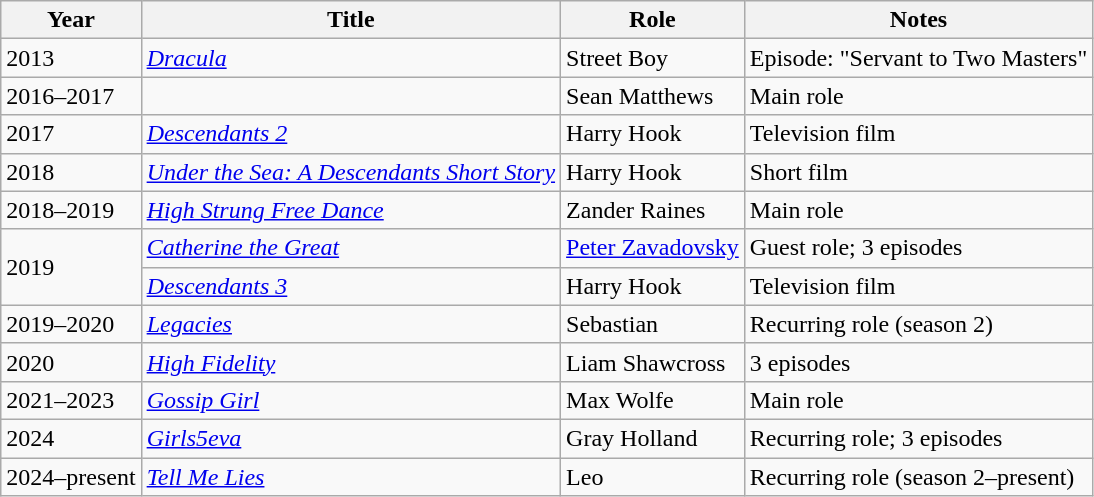<table class="wikitable sortable">
<tr>
<th>Year</th>
<th>Title</th>
<th>Role</th>
<th class="unsortable">Notes</th>
</tr>
<tr>
<td>2013</td>
<td><em><a href='#'>Dracula</a></em></td>
<td>Street Boy</td>
<td>Episode: "Servant to Two Masters"</td>
</tr>
<tr>
<td>2016–2017</td>
<td><em></em></td>
<td>Sean Matthews</td>
<td>Main role</td>
</tr>
<tr>
<td>2017</td>
<td><em><a href='#'>Descendants 2</a></em></td>
<td>Harry Hook</td>
<td>Television film</td>
</tr>
<tr>
<td>2018</td>
<td><em><a href='#'>Under the Sea: A Descendants Short Story</a></em></td>
<td>Harry Hook</td>
<td>Short film</td>
</tr>
<tr>
<td>2018–2019</td>
<td><em><a href='#'>High Strung Free Dance</a></em></td>
<td>Zander Raines</td>
<td>Main role</td>
</tr>
<tr>
<td rowspan="2">2019</td>
<td><em><a href='#'>Catherine the Great</a></em></td>
<td><a href='#'>Peter Zavadovsky</a></td>
<td>Guest role; 3 episodes</td>
</tr>
<tr>
<td><em><a href='#'>Descendants 3</a></em></td>
<td>Harry Hook</td>
<td>Television film</td>
</tr>
<tr>
<td>2019–2020</td>
<td><em><a href='#'>Legacies</a></em></td>
<td>Sebastian</td>
<td>Recurring role (season 2)</td>
</tr>
<tr>
<td>2020</td>
<td><em><a href='#'>High Fidelity</a></em></td>
<td>Liam Shawcross</td>
<td>3 episodes</td>
</tr>
<tr>
<td>2021–2023</td>
<td><em><a href='#'>Gossip Girl</a></em></td>
<td>Max Wolfe</td>
<td>Main role</td>
</tr>
<tr>
<td>2024</td>
<td><em><a href='#'>Girls5eva</a></em></td>
<td>Gray Holland</td>
<td>Recurring role; 3 episodes</td>
</tr>
<tr>
<td>2024–present</td>
<td><em><a href='#'>Tell Me Lies</a></em></td>
<td>Leo</td>
<td>Recurring role (season 2–present)</td>
</tr>
</table>
